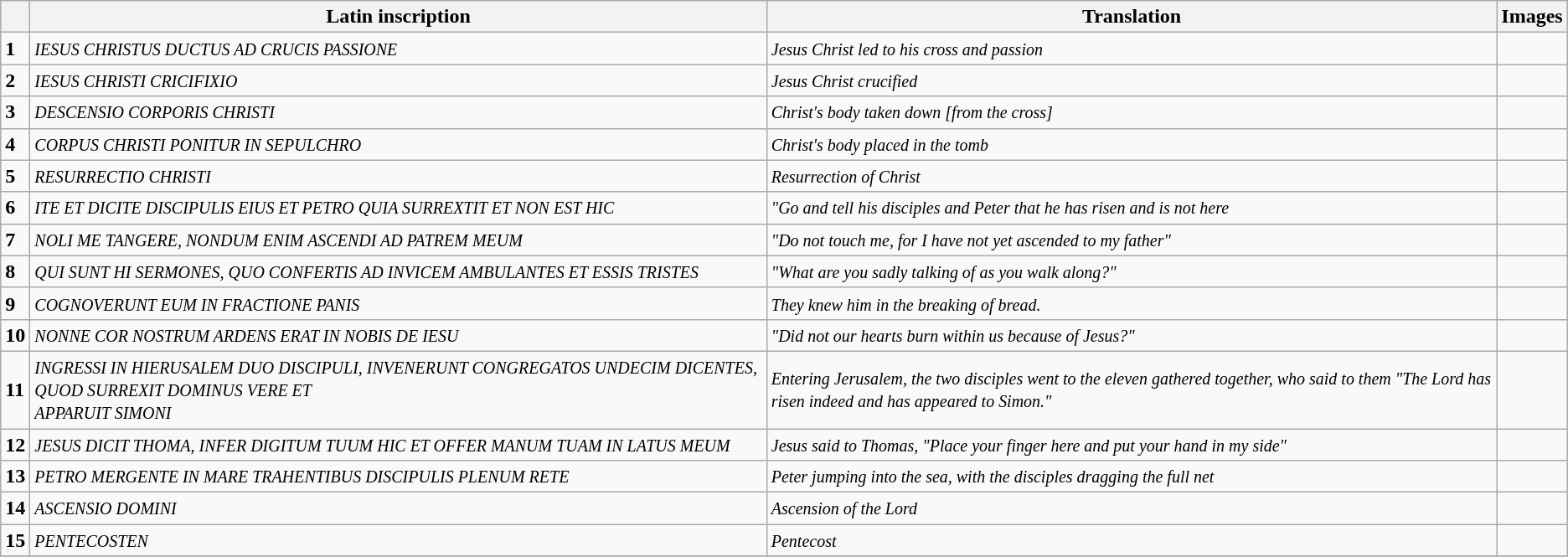<table class="wikitable">
<tr>
<th></th>
<th>Latin inscription</th>
<th>Translation</th>
<th>Images</th>
</tr>
<tr>
<td><strong>1</strong></td>
<td><small><em>IESUS CHRISTUS DUCTUS AD CRUCIS PASSIONE</em></small></td>
<td><small><em>Jesus Christ led to his cross and passion</em></small></td>
<td></td>
</tr>
<tr>
<td><strong>2</strong></td>
<td><small><em>IESUS CHRISTI CRICIFIXIO</em></small></td>
<td><small><em>Jesus Christ crucified</em></small></td>
<td></td>
</tr>
<tr>
<td><strong>3</strong></td>
<td><small><em>DESCENSIO CORPORIS CHRISTI</em></small></td>
<td><small><em>Christ's body taken down [from the cross]</em></small></td>
<td></td>
</tr>
<tr>
<td><strong>4</strong></td>
<td><small><em>CORPUS CHRISTI PONITUR IN SEPULCHRO</em></small></td>
<td><small><em>Christ's body placed in the tomb</em></small></td>
<td></td>
</tr>
<tr>
<td><strong>5</strong></td>
<td><small><em>RESURRECTIO CHRISTI</em></small></td>
<td><small><em>Resurrection of Christ</em></small></td>
<td></td>
</tr>
<tr>
<td><strong>6</strong></td>
<td><small><em>ITE ET DICITE DISCIPULIS EIUS ET PETRO QUIA SURREXTIT ET NON EST HIC</em></small></td>
<td><small><em>"Go and tell his disciples and Peter that he has risen and is not here</em></small></td>
<td></td>
</tr>
<tr>
<td><strong>7</strong></td>
<td><small><em>NOLI ME TANGERE, NONDUM ENIM ASCENDI AD PATREM MEUM</em></small></td>
<td><small><em>"Do not touch me, for I have not yet ascended to my father"</em></small></td>
<td></td>
</tr>
<tr>
<td><strong>8</strong></td>
<td><small><em>QUI SUNT HI SERMONES, QUO CONFERTIS AD INVICEM AMBULANTES ET ESSIS TRISTES</em></small></td>
<td><small><em>"What are you sadly talking of as you walk along?"</em></small></td>
<td></td>
</tr>
<tr>
<td><strong>9</strong></td>
<td><small><em>COGNOVERUNT EUM IN FRACTIONE PANIS</em></small></td>
<td><small><em>They knew him in the breaking of bread.</em></small></td>
<td></td>
</tr>
<tr>
<td><strong>10</strong></td>
<td><small><em>NONNE COR NOSTRUM ARDENS ERAT IN NOBIS DE IESU</em></small></td>
<td><small><em>"Did not our hearts burn within us because of Jesus?"</em></small></td>
<td></td>
</tr>
<tr>
<td><strong>11</strong></td>
<td><small><em>INGRESSI IN HIERUSALEM DUO DISCIPULI, INVENERUNT CONGREGATOS UNDECIM DICENTES, QUOD SURREXIT DOMINUS VERE ET<br> APPARUIT SIMONI</em></small></td>
<td><small><em>Entering Jerusalem, the two disciples went to the eleven gathered together, who said to them "The Lord has risen indeed and has appeared to Simon."</em></small></td>
<td></td>
</tr>
<tr>
<td><strong>12</strong></td>
<td><small><em>JESUS DICIT THOMA, INFER DIGITUM TUUM HIC ET OFFER MANUM TUAM IN LATUS MEUM</em></small></td>
<td><small><em>Jesus said to Thomas, "Place your finger here and put your hand in my side"</em></small></td>
<td></td>
</tr>
<tr>
<td><strong>13</strong></td>
<td><small><em>PETRO MERGENTE IN MARE TRAHENTIBUS DISCIPULIS PLENUM RETE</em></small></td>
<td><small><em>Peter jumping into the sea, with the disciples dragging the full net</em></small></td>
<td></td>
</tr>
<tr>
<td><strong>14</strong></td>
<td><small><em>ASCENSIO DOMINI</em></small></td>
<td><small><em>Ascension of the Lord</em></small></td>
<td></td>
</tr>
<tr>
<td><strong>15</strong></td>
<td><small><em>PENTECOSTEN</em></small></td>
<td><small><em>Pentecost</em></small></td>
<td></td>
</tr>
<tr>
</tr>
</table>
